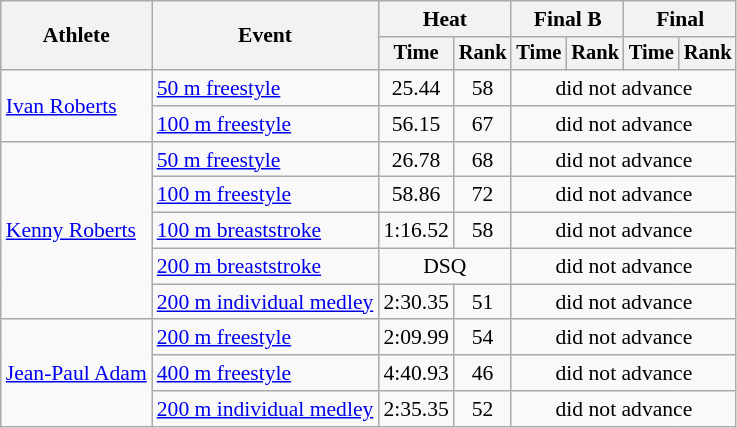<table class=wikitable style="font-size:90%">
<tr>
<th rowspan="2">Athlete</th>
<th rowspan="2">Event</th>
<th colspan="2">Heat</th>
<th colspan="2">Final B</th>
<th colspan="2">Final</th>
</tr>
<tr style="font-size:95%">
<th>Time</th>
<th>Rank</th>
<th>Time</th>
<th>Rank</th>
<th>Time</th>
<th>Rank</th>
</tr>
<tr align=center>
<td align=left rowspan=2><a href='#'>Ivan Roberts</a></td>
<td align=left><a href='#'>50 m freestyle</a></td>
<td>25.44</td>
<td>58</td>
<td colspan=6>did not advance</td>
</tr>
<tr align=center>
<td align=left><a href='#'>100 m freestyle</a></td>
<td>56.15</td>
<td>67</td>
<td colspan=6>did not advance</td>
</tr>
<tr align=center>
<td align=left rowspan=5><a href='#'>Kenny Roberts</a></td>
<td align=left><a href='#'>50 m freestyle</a></td>
<td>26.78</td>
<td>68</td>
<td colspan=6>did not advance</td>
</tr>
<tr align=center>
<td align=left><a href='#'>100 m freestyle</a></td>
<td>58.86</td>
<td>72</td>
<td colspan=6>did not advance</td>
</tr>
<tr align=center>
<td align=left><a href='#'>100 m breaststroke</a></td>
<td>1:16.52</td>
<td>58</td>
<td colspan=6>did not advance</td>
</tr>
<tr align=center>
<td align=left><a href='#'>200 m breaststroke</a></td>
<td colspan=2>DSQ</td>
<td colspan=6>did not advance</td>
</tr>
<tr align=center>
<td align=left><a href='#'>200 m individual medley</a></td>
<td>2:30.35</td>
<td>51</td>
<td colspan=6>did not advance</td>
</tr>
<tr align=center>
<td align=left rowspan=3><a href='#'>Jean-Paul Adam</a></td>
<td align=left><a href='#'>200 m freestyle</a></td>
<td>2:09.99</td>
<td>54</td>
<td colspan=6>did not advance</td>
</tr>
<tr align=center>
<td align=left><a href='#'>400 m freestyle</a></td>
<td>4:40.93</td>
<td>46</td>
<td colspan=6>did not advance</td>
</tr>
<tr align=center>
<td align=left><a href='#'>200 m individual medley</a></td>
<td>2:35.35</td>
<td>52</td>
<td colspan=6>did not advance</td>
</tr>
</table>
